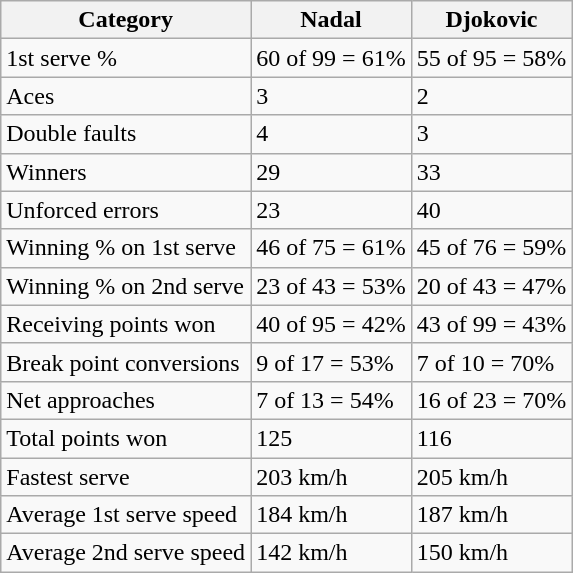<table class="wikitable">
<tr>
<th>Category</th>
<th>Nadal</th>
<th>Djokovic</th>
</tr>
<tr>
<td>1st serve %</td>
<td>60 of 99 = 61%</td>
<td>55 of 95 = 58%</td>
</tr>
<tr>
<td>Aces</td>
<td>3</td>
<td>2</td>
</tr>
<tr>
<td>Double faults</td>
<td>4</td>
<td>3</td>
</tr>
<tr>
<td>Winners</td>
<td>29</td>
<td>33</td>
</tr>
<tr>
<td>Unforced errors</td>
<td>23</td>
<td>40</td>
</tr>
<tr>
<td>Winning % on 1st serve</td>
<td>46 of 75 = 61%</td>
<td>45 of 76 = 59%</td>
</tr>
<tr>
<td>Winning % on 2nd serve</td>
<td>23 of 43 = 53%</td>
<td>20 of 43 = 47%</td>
</tr>
<tr>
<td>Receiving points won</td>
<td>40 of 95 = 42%</td>
<td>43 of 99 = 43%</td>
</tr>
<tr>
<td>Break point conversions</td>
<td>9 of 17 = 53%</td>
<td>7 of 10 = 70%</td>
</tr>
<tr>
<td>Net approaches</td>
<td>7 of 13 = 54%</td>
<td>16 of 23 = 70%</td>
</tr>
<tr>
<td>Total points won</td>
<td>125</td>
<td>116</td>
</tr>
<tr>
<td>Fastest serve</td>
<td>203 km/h</td>
<td>205 km/h</td>
</tr>
<tr>
<td>Average 1st serve speed</td>
<td>184 km/h</td>
<td>187 km/h</td>
</tr>
<tr>
<td>Average 2nd serve speed</td>
<td>142 km/h</td>
<td>150 km/h</td>
</tr>
</table>
